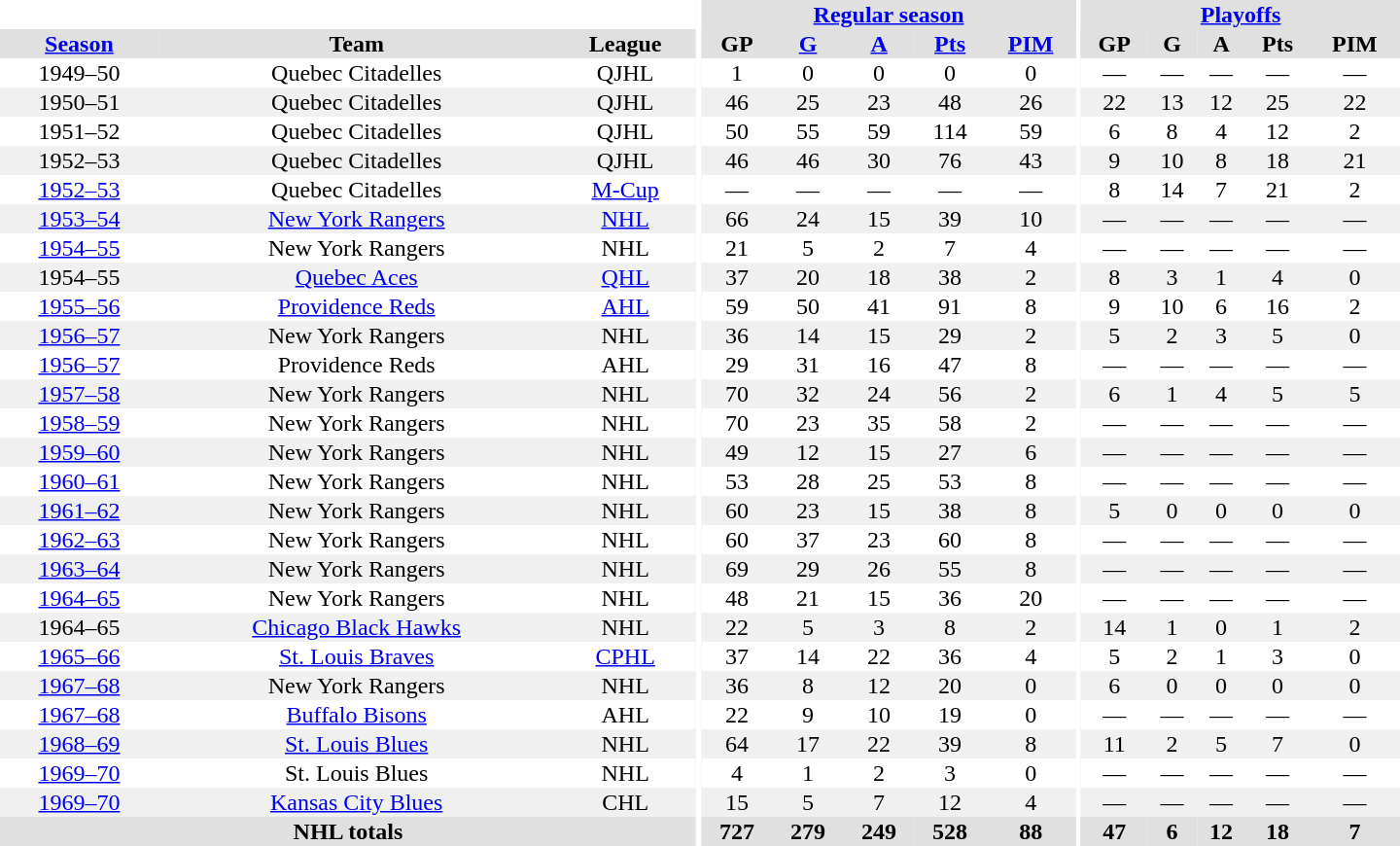<table border="0" cellpadding="1" cellspacing="0" style="text-align:center; width:60em">
<tr bgcolor="#e0e0e0">
<th colspan="3" bgcolor="#ffffff"></th>
<th rowspan="100" bgcolor="#ffffff"></th>
<th colspan="5"><a href='#'>Regular season</a></th>
<th rowspan="100" bgcolor="#ffffff"></th>
<th colspan="5"><a href='#'>Playoffs</a></th>
</tr>
<tr bgcolor="#e0e0e0">
<th><a href='#'>Season</a></th>
<th>Team</th>
<th>League</th>
<th>GP</th>
<th><a href='#'>G</a></th>
<th><a href='#'>A</a></th>
<th><a href='#'>Pts</a></th>
<th><a href='#'>PIM</a></th>
<th>GP</th>
<th>G</th>
<th>A</th>
<th>Pts</th>
<th>PIM</th>
</tr>
<tr>
<td>1949–50</td>
<td>Quebec Citadelles</td>
<td>QJHL</td>
<td>1</td>
<td>0</td>
<td>0</td>
<td>0</td>
<td>0</td>
<td>—</td>
<td>—</td>
<td>—</td>
<td>—</td>
<td>—</td>
</tr>
<tr bgcolor="#f0f0f0">
<td>1950–51</td>
<td>Quebec Citadelles</td>
<td>QJHL</td>
<td>46</td>
<td>25</td>
<td>23</td>
<td>48</td>
<td>26</td>
<td>22</td>
<td>13</td>
<td>12</td>
<td>25</td>
<td>22</td>
</tr>
<tr>
<td>1951–52</td>
<td>Quebec Citadelles</td>
<td>QJHL</td>
<td>50</td>
<td>55</td>
<td>59</td>
<td>114</td>
<td>59</td>
<td>6</td>
<td>8</td>
<td>4</td>
<td>12</td>
<td>2</td>
</tr>
<tr bgcolor="#f0f0f0">
<td>1952–53</td>
<td>Quebec Citadelles</td>
<td>QJHL</td>
<td>46</td>
<td>46</td>
<td>30</td>
<td>76</td>
<td>43</td>
<td>9</td>
<td>10</td>
<td>8</td>
<td>18</td>
<td>21</td>
</tr>
<tr>
<td><a href='#'>1952–53</a></td>
<td>Quebec Citadelles</td>
<td><a href='#'>M-Cup</a></td>
<td>—</td>
<td>—</td>
<td>—</td>
<td>—</td>
<td>—</td>
<td>8</td>
<td>14</td>
<td>7</td>
<td>21</td>
<td>2</td>
</tr>
<tr bgcolor="#f0f0f0">
<td><a href='#'>1953–54</a></td>
<td><a href='#'>New York Rangers</a></td>
<td><a href='#'>NHL</a></td>
<td>66</td>
<td>24</td>
<td>15</td>
<td>39</td>
<td>10</td>
<td>—</td>
<td>—</td>
<td>—</td>
<td>—</td>
<td>—</td>
</tr>
<tr>
<td><a href='#'>1954–55</a></td>
<td>New York Rangers</td>
<td>NHL</td>
<td>21</td>
<td>5</td>
<td>2</td>
<td>7</td>
<td>4</td>
<td>—</td>
<td>—</td>
<td>—</td>
<td>—</td>
<td>—</td>
</tr>
<tr bgcolor="#f0f0f0">
<td>1954–55</td>
<td><a href='#'>Quebec Aces</a></td>
<td><a href='#'>QHL</a></td>
<td>37</td>
<td>20</td>
<td>18</td>
<td>38</td>
<td>2</td>
<td>8</td>
<td>3</td>
<td>1</td>
<td>4</td>
<td>0</td>
</tr>
<tr>
<td><a href='#'>1955–56</a></td>
<td><a href='#'>Providence Reds</a></td>
<td><a href='#'>AHL</a></td>
<td>59</td>
<td>50</td>
<td>41</td>
<td>91</td>
<td>8</td>
<td>9</td>
<td>10</td>
<td>6</td>
<td>16</td>
<td>2</td>
</tr>
<tr bgcolor="#f0f0f0">
<td><a href='#'>1956–57</a></td>
<td>New York Rangers</td>
<td>NHL</td>
<td>36</td>
<td>14</td>
<td>15</td>
<td>29</td>
<td>2</td>
<td>5</td>
<td>2</td>
<td>3</td>
<td>5</td>
<td>0</td>
</tr>
<tr>
<td><a href='#'>1956–57</a></td>
<td>Providence Reds</td>
<td>AHL</td>
<td>29</td>
<td>31</td>
<td>16</td>
<td>47</td>
<td>8</td>
<td>—</td>
<td>—</td>
<td>—</td>
<td>—</td>
<td>—</td>
</tr>
<tr bgcolor="#f0f0f0">
<td><a href='#'>1957–58</a></td>
<td>New York Rangers</td>
<td>NHL</td>
<td>70</td>
<td>32</td>
<td>24</td>
<td>56</td>
<td>2</td>
<td>6</td>
<td>1</td>
<td>4</td>
<td>5</td>
<td>5</td>
</tr>
<tr>
<td><a href='#'>1958–59</a></td>
<td>New York Rangers</td>
<td>NHL</td>
<td>70</td>
<td>23</td>
<td>35</td>
<td>58</td>
<td>2</td>
<td>—</td>
<td>—</td>
<td>—</td>
<td>—</td>
<td>—</td>
</tr>
<tr bgcolor="#f0f0f0">
<td><a href='#'>1959–60</a></td>
<td>New York Rangers</td>
<td>NHL</td>
<td>49</td>
<td>12</td>
<td>15</td>
<td>27</td>
<td>6</td>
<td>—</td>
<td>—</td>
<td>—</td>
<td>—</td>
<td>—</td>
</tr>
<tr>
<td><a href='#'>1960–61</a></td>
<td>New York Rangers</td>
<td>NHL</td>
<td>53</td>
<td>28</td>
<td>25</td>
<td>53</td>
<td>8</td>
<td>—</td>
<td>—</td>
<td>—</td>
<td>—</td>
<td>—</td>
</tr>
<tr bgcolor="#f0f0f0">
<td><a href='#'>1961–62</a></td>
<td>New York Rangers</td>
<td>NHL</td>
<td>60</td>
<td>23</td>
<td>15</td>
<td>38</td>
<td>8</td>
<td>5</td>
<td>0</td>
<td>0</td>
<td>0</td>
<td>0</td>
</tr>
<tr>
<td><a href='#'>1962–63</a></td>
<td>New York Rangers</td>
<td>NHL</td>
<td>60</td>
<td>37</td>
<td>23</td>
<td>60</td>
<td>8</td>
<td>—</td>
<td>—</td>
<td>—</td>
<td>—</td>
<td>—</td>
</tr>
<tr bgcolor="#f0f0f0">
<td><a href='#'>1963–64</a></td>
<td>New York Rangers</td>
<td>NHL</td>
<td>69</td>
<td>29</td>
<td>26</td>
<td>55</td>
<td>8</td>
<td>—</td>
<td>—</td>
<td>—</td>
<td>—</td>
<td>—</td>
</tr>
<tr>
<td><a href='#'>1964–65</a></td>
<td>New York Rangers</td>
<td>NHL</td>
<td>48</td>
<td>21</td>
<td>15</td>
<td>36</td>
<td>20</td>
<td>—</td>
<td>—</td>
<td>—</td>
<td>—</td>
<td>—</td>
</tr>
<tr bgcolor="#f0f0f0">
<td>1964–65</td>
<td><a href='#'>Chicago Black Hawks</a></td>
<td>NHL</td>
<td>22</td>
<td>5</td>
<td>3</td>
<td>8</td>
<td>2</td>
<td>14</td>
<td>1</td>
<td>0</td>
<td>1</td>
<td>2</td>
</tr>
<tr>
<td><a href='#'>1965–66</a></td>
<td><a href='#'>St. Louis Braves</a></td>
<td><a href='#'>CPHL</a></td>
<td>37</td>
<td>14</td>
<td>22</td>
<td>36</td>
<td>4</td>
<td>5</td>
<td>2</td>
<td>1</td>
<td>3</td>
<td>0</td>
</tr>
<tr bgcolor="#f0f0f0">
<td><a href='#'>1967–68</a></td>
<td>New York Rangers</td>
<td>NHL</td>
<td>36</td>
<td>8</td>
<td>12</td>
<td>20</td>
<td>0</td>
<td>6</td>
<td>0</td>
<td>0</td>
<td>0</td>
<td>0</td>
</tr>
<tr>
<td><a href='#'>1967–68</a></td>
<td><a href='#'>Buffalo Bisons</a></td>
<td>AHL</td>
<td>22</td>
<td>9</td>
<td>10</td>
<td>19</td>
<td>0</td>
<td>—</td>
<td>—</td>
<td>—</td>
<td>—</td>
<td>—</td>
</tr>
<tr bgcolor="#f0f0f0">
<td><a href='#'>1968–69</a></td>
<td><a href='#'>St. Louis Blues</a></td>
<td>NHL</td>
<td>64</td>
<td>17</td>
<td>22</td>
<td>39</td>
<td>8</td>
<td>11</td>
<td>2</td>
<td>5</td>
<td>7</td>
<td>0</td>
</tr>
<tr>
<td><a href='#'>1969–70</a></td>
<td>St. Louis Blues</td>
<td>NHL</td>
<td>4</td>
<td>1</td>
<td>2</td>
<td>3</td>
<td>0</td>
<td>—</td>
<td>—</td>
<td>—</td>
<td>—</td>
<td>—</td>
</tr>
<tr bgcolor="#f0f0f0">
<td><a href='#'>1969–70</a></td>
<td><a href='#'>Kansas City Blues</a></td>
<td>CHL</td>
<td>15</td>
<td>5</td>
<td>7</td>
<td>12</td>
<td>4</td>
<td>—</td>
<td>—</td>
<td>—</td>
<td>—</td>
<td>—</td>
</tr>
<tr bgcolor="#e0e0e0">
<th colspan="3">NHL totals</th>
<th>727</th>
<th>279</th>
<th>249</th>
<th>528</th>
<th>88</th>
<th>47</th>
<th>6</th>
<th>12</th>
<th>18</th>
<th>7</th>
</tr>
</table>
